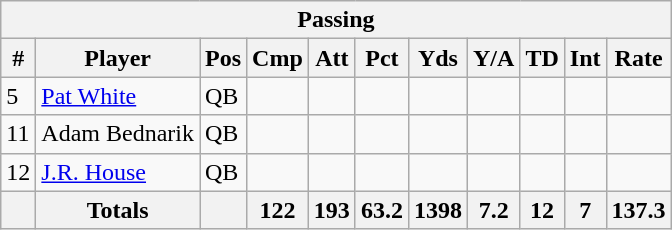<table class="wikitable">
<tr>
<th colspan="11">Passing</th>
</tr>
<tr>
<th>#</th>
<th>Player</th>
<th>Pos</th>
<th>Cmp</th>
<th>Att</th>
<th>Pct</th>
<th>Yds</th>
<th>Y/A</th>
<th>TD</th>
<th>Int</th>
<th>Rate</th>
</tr>
<tr>
<td>5</td>
<td><a href='#'>Pat White</a></td>
<td>QB</td>
<td></td>
<td></td>
<td></td>
<td></td>
<td></td>
<td></td>
<td></td>
<td></td>
</tr>
<tr>
<td>11</td>
<td>Adam Bednarik</td>
<td>QB</td>
<td></td>
<td></td>
<td></td>
<td></td>
<td></td>
<td></td>
<td></td>
<td></td>
</tr>
<tr>
<td>12</td>
<td><a href='#'>J.R. House</a></td>
<td>QB</td>
<td></td>
<td></td>
<td></td>
<td></td>
<td></td>
<td></td>
<td></td>
<td></td>
</tr>
<tr class="sortbottom">
<th></th>
<th><strong>Totals</strong></th>
<th></th>
<th><strong>122</strong></th>
<th><strong>193</strong></th>
<th><strong>63.2</strong></th>
<th><strong>1398</strong></th>
<th><strong>7.2</strong></th>
<th><strong>12</strong></th>
<th><strong>7</strong></th>
<th><strong>137.3</strong></th>
</tr>
</table>
